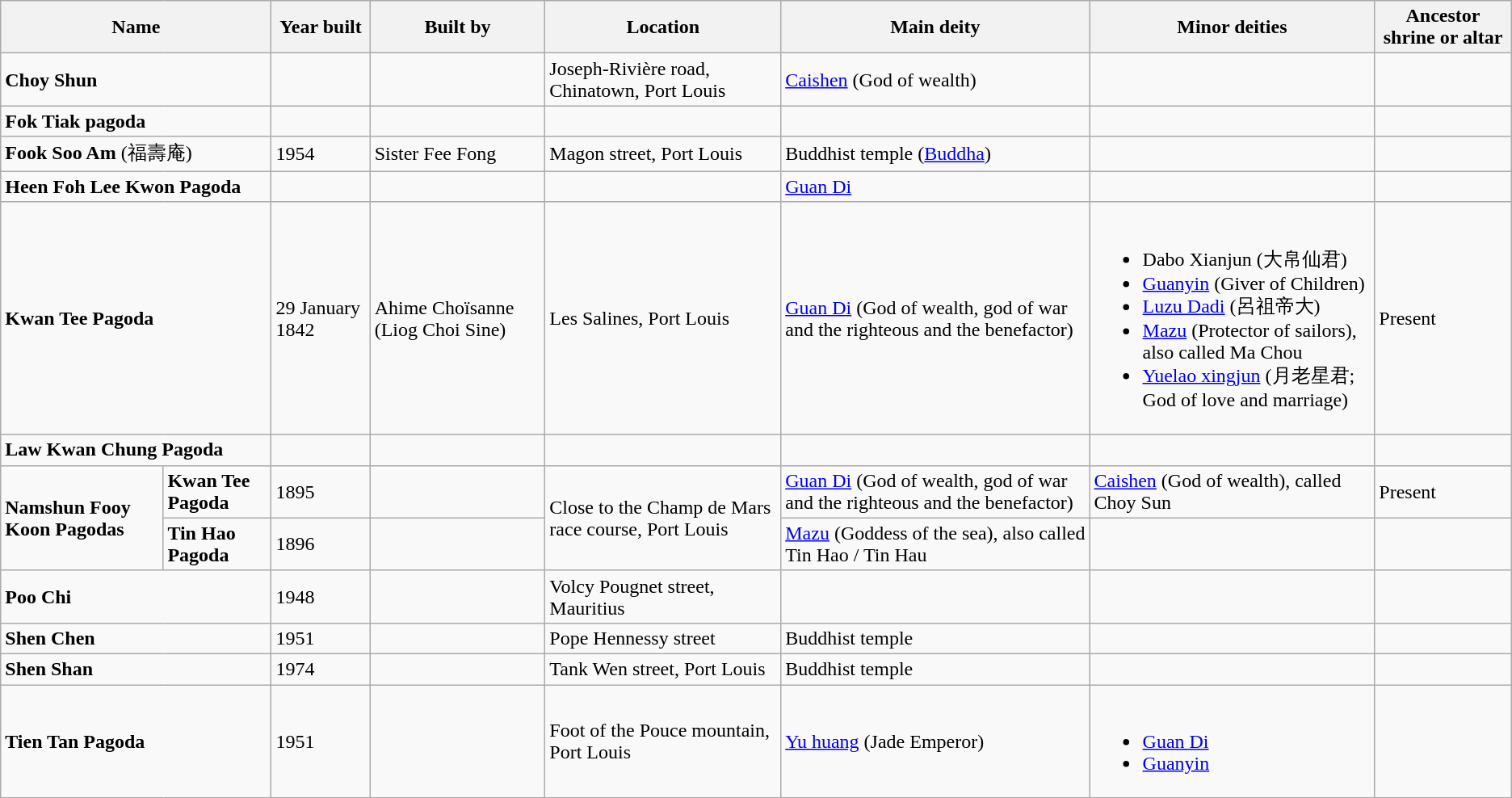<table class="wikitable">
<tr>
<th colspan="2">Name</th>
<th>Year built</th>
<th>Built by</th>
<th>Location</th>
<th>Main deity</th>
<th>Minor deities</th>
<th>Ancestor shrine or altar</th>
</tr>
<tr>
<td colspan="2"><strong>Choy Shun</strong></td>
<td></td>
<td></td>
<td>Joseph-Rivière road, Chinatown, Port Louis</td>
<td><a href='#'>Caishen</a> (God of wealth)</td>
<td></td>
<td></td>
</tr>
<tr>
<td colspan="2"><strong>Fok Tiak pagoda</strong></td>
<td></td>
<td></td>
<td></td>
<td></td>
<td></td>
<td></td>
</tr>
<tr>
<td colspan="2"><strong>Fook Soo Am</strong> (福壽庵)</td>
<td>1954<strong></strong></td>
<td>Sister Fee Fong</td>
<td>Magon street, Port Louis</td>
<td>Buddhist temple (<a href='#'>Buddha</a>)</td>
<td></td>
<td></td>
</tr>
<tr>
<td colspan="2"><strong>Heen Foh Lee Kwon Pagoda</strong></td>
<td></td>
<td></td>
<td></td>
<td><a href='#'>Guan Di</a><a href='#'></a></td>
<td></td>
<td></td>
</tr>
<tr>
<td colspan="2"><strong>Kwan Tee Pagoda</strong></td>
<td>29 January 1842</td>
<td>Ahime Choïsanne (Liog Choi Sine)</td>
<td>Les Salines, Port Louis</td>
<td><a href='#'>Guan Di</a> (God of wealth, god of war and the righteous and the benefactor)</td>
<td><br><ul><li>Dabo Xianjun (大帛仙君)</li><li><a href='#'>Guanyin</a> (Giver of Children)</li><li><a href='#'>Luzu Dadi</a> (呂祖帝大)</li><li><a href='#'>Mazu</a> (Protector of sailors), also called Ma Chou</li><li><a href='#'>Yuelao xingjun</a> (月老星君; God of love and marriage)</li></ul></td>
<td>Present</td>
</tr>
<tr>
<td colspan="2"><strong>Law Kwan Chung Pagoda</strong></td>
<td></td>
<td></td>
<td></td>
<td></td>
<td></td>
<td></td>
</tr>
<tr>
<td rowspan="2"><strong>Namshun Fooy Koon Pagodas</strong></td>
<td><strong>Kwan Tee Pagoda</strong></td>
<td>1895</td>
<td></td>
<td rowspan="2">Close to the Champ de Mars race course, Port Louis</td>
<td><a href='#'>Guan Di</a> (God of wealth, god of war and the righteous and the benefactor)</td>
<td><a href='#'>Caishen</a> (God of wealth), called Choy Sun</td>
<td>Present</td>
</tr>
<tr>
<td><strong>Tin Hao Pagoda</strong></td>
<td>1896<strong></strong></td>
<td></td>
<td><a href='#'>Mazu</a> (Goddess of the sea), also called Tin Hao / Tin Hau</td>
<td></td>
<td></td>
</tr>
<tr>
<td colspan="2"><strong>Poo Chi</strong></td>
<td>1948</td>
<td></td>
<td>Volcy Pougnet street, Mauritius</td>
<td></td>
<td></td>
<td></td>
</tr>
<tr>
<td colspan="2"><strong>Shen Chen</strong></td>
<td>1951</td>
<td></td>
<td>Pope Hennessy street</td>
<td>Buddhist temple</td>
<td></td>
<td></td>
</tr>
<tr>
<td colspan="2"><strong>Shen Shan</strong></td>
<td>1974</td>
<td></td>
<td>Tank Wen street, Port Louis</td>
<td>Buddhist temple</td>
<td></td>
<td></td>
</tr>
<tr>
<td colspan="2"><strong>Tien Tan Pagoda</strong></td>
<td>1951</td>
<td></td>
<td>Foot of the Pouce mountain, Port Louis</td>
<td><a href='#'>Yu huang</a> (Jade Emperor)</td>
<td><br><ul><li><a href='#'>Guan Di</a></li><li><a href='#'>Guanyin</a></li></ul></td>
<td></td>
</tr>
</table>
